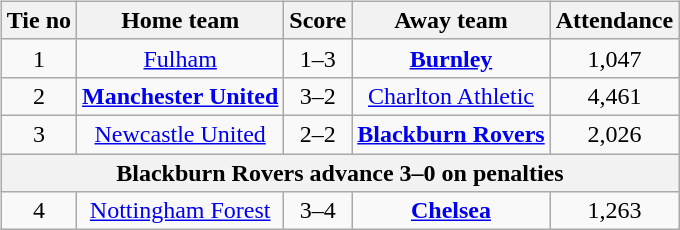<table>
<tr>
<td valign="top"><br><table class="wikitable" style="text-align: center">
<tr>
<th>Tie no</th>
<th>Home team</th>
<th>Score</th>
<th>Away team</th>
<th>Attendance</th>
</tr>
<tr>
<td>1</td>
<td><a href='#'>Fulham</a></td>
<td>1–3</td>
<td><strong><a href='#'>Burnley</a></strong></td>
<td>1,047</td>
</tr>
<tr>
<td>2</td>
<td><strong><a href='#'>Manchester United</a></strong></td>
<td>3–2</td>
<td><a href='#'>Charlton Athletic</a></td>
<td>4,461</td>
</tr>
<tr>
<td>3</td>
<td><a href='#'>Newcastle United</a></td>
<td>2–2</td>
<td><strong><a href='#'>Blackburn Rovers</a></strong></td>
<td>2,026</td>
</tr>
<tr>
<th colspan="5">Blackburn Rovers advance 3–0 on penalties</th>
</tr>
<tr>
<td>4</td>
<td><a href='#'>Nottingham Forest</a></td>
<td>3–4</td>
<td><strong><a href='#'>Chelsea</a></strong></td>
<td>1,263</td>
</tr>
</table>
</td>
</tr>
</table>
